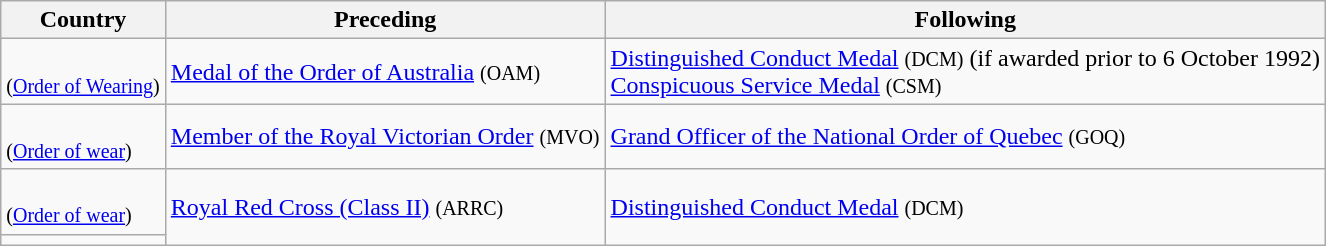<table class="wikitable">
<tr>
<th>Country</th>
<th>Preceding</th>
<th>Following</th>
</tr>
<tr>
<td><br><small>(<a href='#'>Order of Wearing</a>)</small></td>
<td><a href='#'>Medal of the Order of Australia</a> <small>(OAM)</small></td>
<td><a href='#'>Distinguished Conduct Medal</a> <small>(DCM)</small> (if awarded prior to 6 October 1992)<br>  <a href='#'>Conspicuous Service Medal</a> <small>(CSM)</small></td>
</tr>
<tr>
<td><br><small>(<a href='#'>Order of wear</a>)</small></td>
<td><a href='#'>Member of the Royal Victorian Order</a> <small>(MVO)</small></td>
<td><a href='#'>Grand Officer of the National Order of Quebec</a> <small>(GOQ)</small></td>
</tr>
<tr>
<td><br><small>(<a href='#'>Order of wear</a>)</small></td>
<td rowspan="2"><a href='#'>Royal Red Cross (Class II)</a> <small>(ARRC)</small></td>
<td rowspan="2"><a href='#'>Distinguished Conduct Medal</a> <small>(DCM)</small></td>
</tr>
<tr>
<td></td>
</tr>
</table>
